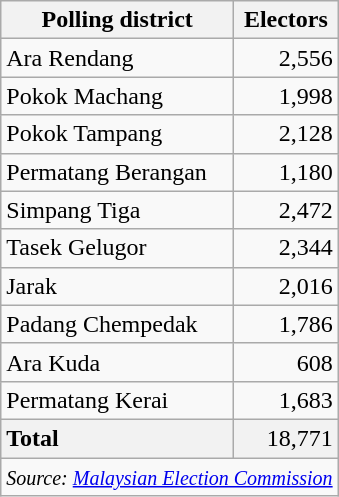<table class="wikitable sortable">
<tr>
<th>Polling district</th>
<th>Electors</th>
</tr>
<tr>
<td>Ara Rendang</td>
<td align="right">2,556</td>
</tr>
<tr>
<td>Pokok Machang</td>
<td align="right">1,998</td>
</tr>
<tr>
<td>Pokok Tampang</td>
<td align="right">2,128</td>
</tr>
<tr>
<td>Permatang Berangan</td>
<td align="right">1,180</td>
</tr>
<tr>
<td>Simpang Tiga</td>
<td align="right">2,472</td>
</tr>
<tr>
<td>Tasek Gelugor</td>
<td align="right">2,344</td>
</tr>
<tr>
<td>Jarak</td>
<td align="right">2,016</td>
</tr>
<tr>
<td>Padang Chempedak</td>
<td align="right">1,786</td>
</tr>
<tr>
<td>Ara Kuda</td>
<td align="right">608</td>
</tr>
<tr>
<td>Permatang Kerai</td>
<td align="right">1,683</td>
</tr>
<tr>
<td style="background: #f2f2f2"><strong>Total</strong></td>
<td style="background: #f2f2f2" align="right">18,771</td>
</tr>
<tr>
<td colspan="2"  align="right"><small><em>Source: <a href='#'>Malaysian Election Commission</a></em></small></td>
</tr>
</table>
